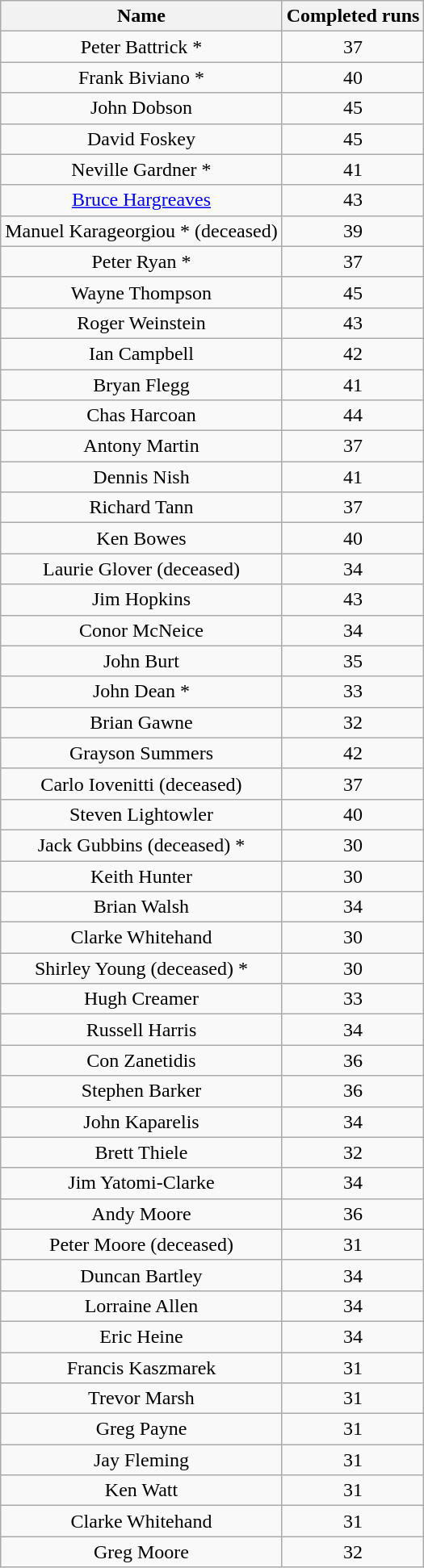<table class="wikitable sortable" style="text-align:center">
<tr>
<th>Name</th>
<th>Completed runs</th>
</tr>
<tr>
<td>Peter Battrick *</td>
<td>37</td>
</tr>
<tr>
<td>Frank Biviano *</td>
<td>40</td>
</tr>
<tr>
<td>John Dobson</td>
<td>45</td>
</tr>
<tr>
<td>David Foskey</td>
<td>45</td>
</tr>
<tr>
<td>Neville Gardner *</td>
<td>41</td>
</tr>
<tr>
<td><a href='#'>Bruce Hargreaves</a></td>
<td>43</td>
</tr>
<tr>
<td>Manuel Karageorgiou * (deceased)</td>
<td>39</td>
</tr>
<tr>
<td>Peter Ryan *</td>
<td>37</td>
</tr>
<tr>
<td>Wayne Thompson</td>
<td>45</td>
</tr>
<tr>
<td>Roger Weinstein</td>
<td>43</td>
</tr>
<tr>
<td>Ian Campbell</td>
<td>42</td>
</tr>
<tr>
<td>Bryan Flegg</td>
<td>41</td>
</tr>
<tr>
<td>Chas Harcoan</td>
<td>44</td>
</tr>
<tr>
<td>Antony Martin</td>
<td>37</td>
</tr>
<tr>
<td>Dennis Nish</td>
<td>41</td>
</tr>
<tr>
<td>Richard Tann</td>
<td>37</td>
</tr>
<tr>
<td>Ken Bowes</td>
<td>40</td>
</tr>
<tr>
<td>Laurie Glover (deceased)</td>
<td>34</td>
</tr>
<tr>
<td>Jim Hopkins</td>
<td>43</td>
</tr>
<tr>
<td>Conor McNeice</td>
<td>34</td>
</tr>
<tr>
<td>John Burt</td>
<td>35</td>
</tr>
<tr>
<td>John Dean *</td>
<td>33</td>
</tr>
<tr>
<td>Brian Gawne</td>
<td>32</td>
</tr>
<tr>
<td>Grayson Summers</td>
<td>42</td>
</tr>
<tr>
<td>Carlo Iovenitti (deceased)</td>
<td>37</td>
</tr>
<tr>
<td>Steven Lightowler</td>
<td>40</td>
</tr>
<tr>
<td>Jack Gubbins (deceased) *</td>
<td>30</td>
</tr>
<tr>
<td>Keith Hunter</td>
<td>30</td>
</tr>
<tr>
<td>Brian Walsh</td>
<td>34</td>
</tr>
<tr>
<td>Clarke Whitehand</td>
<td>30</td>
</tr>
<tr>
<td>Shirley Young (deceased) *</td>
<td>30</td>
</tr>
<tr>
<td>Hugh Creamer</td>
<td>33</td>
</tr>
<tr>
<td>Russell Harris</td>
<td>34</td>
</tr>
<tr>
<td>Con Zanetidis</td>
<td>36</td>
</tr>
<tr>
<td>Stephen Barker</td>
<td>36</td>
</tr>
<tr>
<td>John Kaparelis</td>
<td>34</td>
</tr>
<tr>
<td>Brett Thiele</td>
<td>32</td>
</tr>
<tr>
<td>Jim Yatomi-Clarke</td>
<td>34</td>
</tr>
<tr>
<td>Andy Moore</td>
<td>36</td>
</tr>
<tr>
<td>Peter Moore (deceased)</td>
<td>31</td>
</tr>
<tr>
<td>Duncan Bartley</td>
<td>34</td>
</tr>
<tr>
<td>Lorraine Allen</td>
<td>34</td>
</tr>
<tr>
<td>Eric Heine</td>
<td>34</td>
</tr>
<tr>
<td>Francis Kaszmarek</td>
<td>31</td>
</tr>
<tr>
<td>Trevor Marsh</td>
<td>31</td>
</tr>
<tr>
<td>Greg Payne</td>
<td>31</td>
</tr>
<tr>
<td>Jay Fleming</td>
<td>31</td>
</tr>
<tr>
<td>Ken Watt</td>
<td>31</td>
</tr>
<tr>
<td>Clarke Whitehand</td>
<td>31</td>
</tr>
<tr>
<td>Greg Moore</td>
<td>32</td>
</tr>
</table>
